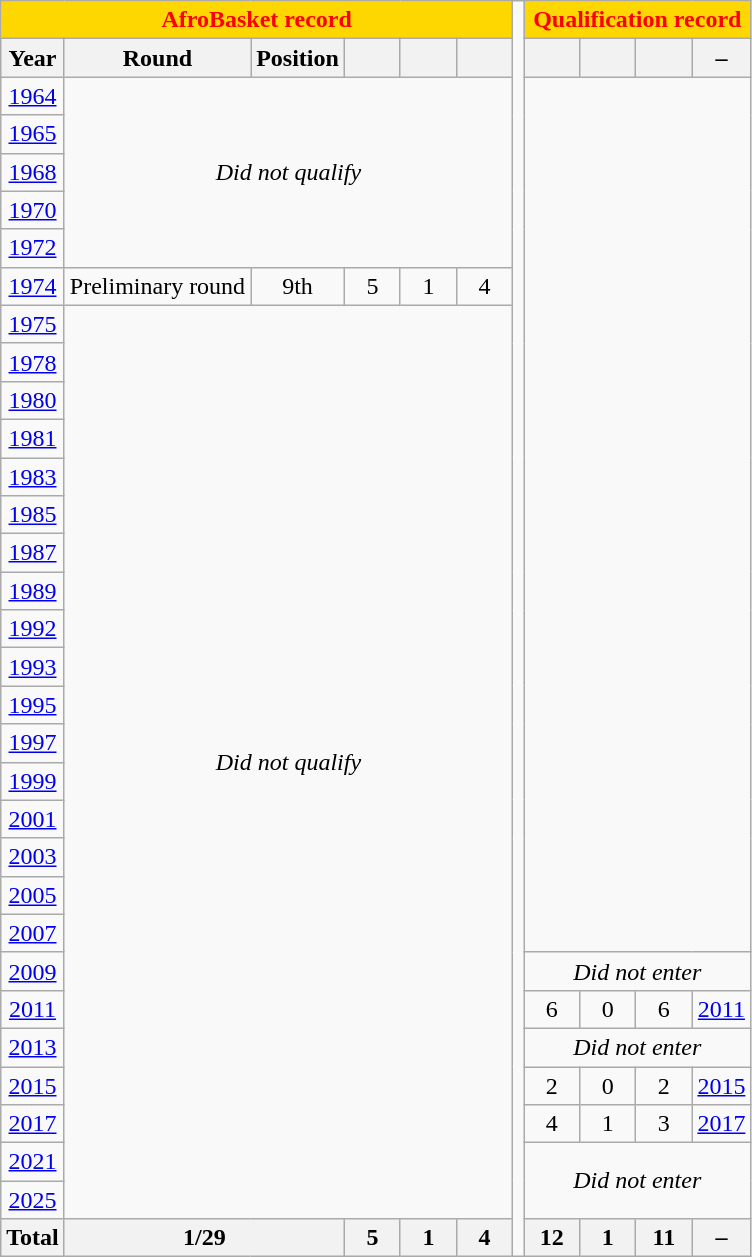<table class="wikitable" style="text-align:center;">
<tr>
<th colspan="6" style="background:#FFD700; color:red;">AfroBasket record</th>
<td rowspan="33"></td>
<th colspan="4" style="background:#FFD700; color:red;">Qualification record</th>
</tr>
<tr>
<th>Year</th>
<th>Round</th>
<th>Position</th>
<th width="30"></th>
<th width="30"></th>
<th width="30"></th>
<th width="30"></th>
<th width="30"></th>
<th width="30"></th>
<th>–</th>
</tr>
<tr>
<td> <a href='#'>1964</a></td>
<td colspan="5" rowspan="5"><em>Did not qualify</em></td>
</tr>
<tr>
<td> <a href='#'>1965</a></td>
</tr>
<tr>
<td> <a href='#'>1968</a></td>
</tr>
<tr>
<td> <a href='#'>1970</a></td>
</tr>
<tr>
<td> <a href='#'>1972</a></td>
</tr>
<tr>
<td> <a href='#'>1974</a></td>
<td>Preliminary round</td>
<td>9th</td>
<td>5</td>
<td>1</td>
<td>4</td>
</tr>
<tr>
<td> <a href='#'>1975</a></td>
<td colspan="5" rowspan="24"><em>Did not qualify</em></td>
</tr>
<tr>
<td> <a href='#'>1978</a></td>
</tr>
<tr>
<td> <a href='#'>1980</a></td>
</tr>
<tr>
<td> <a href='#'>1981</a></td>
</tr>
<tr>
<td> <a href='#'>1983</a></td>
</tr>
<tr>
<td> <a href='#'>1985</a></td>
</tr>
<tr>
<td> <a href='#'>1987</a></td>
</tr>
<tr>
<td> <a href='#'>1989</a></td>
</tr>
<tr>
<td> <a href='#'>1992</a></td>
</tr>
<tr>
<td> <a href='#'>1993</a></td>
</tr>
<tr>
<td> <a href='#'>1995</a></td>
</tr>
<tr>
<td> <a href='#'>1997</a></td>
</tr>
<tr>
<td> <a href='#'>1999</a></td>
</tr>
<tr>
<td> <a href='#'>2001</a></td>
</tr>
<tr>
<td> <a href='#'>2003</a></td>
</tr>
<tr>
<td> <a href='#'>2005</a></td>
</tr>
<tr>
<td> <a href='#'>2007</a></td>
</tr>
<tr>
<td> <a href='#'>2009</a></td>
<td colspan="4"><em>Did not enter</em></td>
</tr>
<tr>
<td> <a href='#'>2011</a></td>
<td>6</td>
<td>0</td>
<td>6</td>
<td><a href='#'>2011</a></td>
</tr>
<tr>
<td> <a href='#'>2013</a></td>
<td colspan="4"><em>Did not enter</em></td>
</tr>
<tr>
<td> <a href='#'>2015</a></td>
<td>2</td>
<td>0</td>
<td>2</td>
<td><a href='#'>2015</a></td>
</tr>
<tr>
<td>  <a href='#'>2017</a></td>
<td>4</td>
<td>1</td>
<td>3</td>
<td><a href='#'>2017</a></td>
</tr>
<tr>
<td> <a href='#'>2021</a></td>
<td colspan="4" rowspan="2"><em>Did not enter</em></td>
</tr>
<tr>
<td> <a href='#'>2025</a></td>
</tr>
<tr>
<th>Total</th>
<th colspan="2">1/29</th>
<th>5</th>
<th>1</th>
<th>4</th>
<th>12</th>
<th>1</th>
<th>11</th>
<th>–</th>
</tr>
</table>
